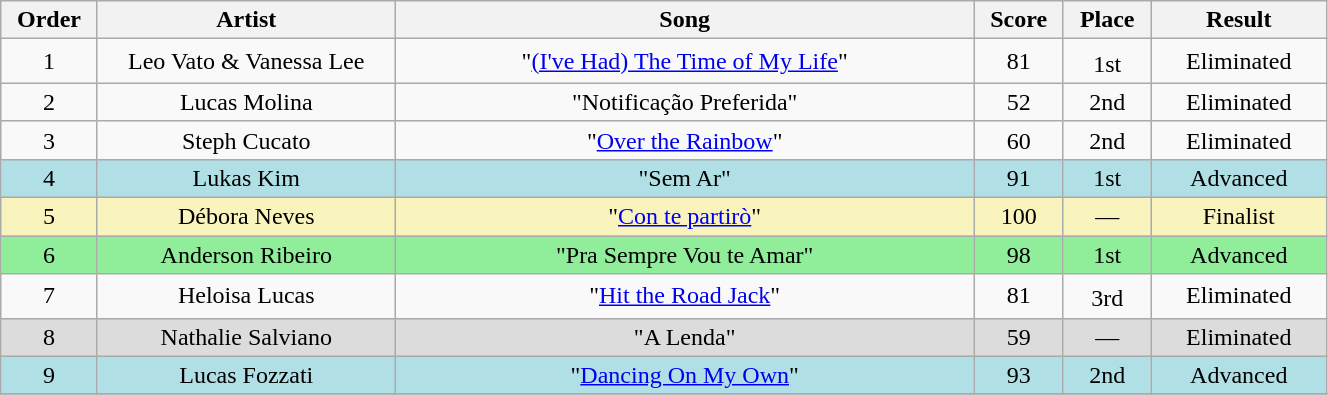<table class="wikitable" style="text-align:center; width:70%;">
<tr>
<th scope="col" width="05%">Order</th>
<th scope="col" width="17%">Artist</th>
<th scope="col" width="33%">Song</th>
<th scope="col" width="05%">Score</th>
<th scope="col" width="05%">Place</th>
<th scope="col" width="10%">Result</th>
</tr>
<tr>
<td>1</td>
<td>Leo Vato & Vanessa Lee</td>
<td>"<a href='#'>(I've Had) The Time of My Life</a>"</td>
<td>81</td>
<td>1st<sup></sup></td>
<td>Eliminated</td>
</tr>
<tr>
<td>2</td>
<td>Lucas Molina</td>
<td>"Notificação Preferida"</td>
<td>52</td>
<td>2nd</td>
<td>Eliminated</td>
</tr>
<tr>
<td>3</td>
<td>Steph Cucato</td>
<td>"<a href='#'>Over the Rainbow</a>"</td>
<td>60</td>
<td>2nd</td>
<td>Eliminated</td>
</tr>
<tr bgcolor=B0E0E6>
<td>4</td>
<td>Lukas Kim</td>
<td>"Sem Ar"</td>
<td>91</td>
<td>1st</td>
<td>Advanced</td>
</tr>
<tr bgcolor=F9F3BD>
<td>5</td>
<td>Débora Neves</td>
<td>"<a href='#'>Con te partirò</a>"</td>
<td>100</td>
<td>—</td>
<td>Finalist</td>
</tr>
<tr bgcolor=90EE9B>
<td>6</td>
<td>Anderson Ribeiro</td>
<td>"Pra Sempre Vou te Amar"</td>
<td>98</td>
<td>1st</td>
<td>Advanced</td>
</tr>
<tr>
<td>7</td>
<td>Heloisa Lucas</td>
<td>"<a href='#'>Hit the Road Jack</a>"</td>
<td>81</td>
<td>3rd<sup></sup></td>
<td>Eliminated</td>
</tr>
<tr bgcolor=DCDCDC>
<td>8</td>
<td>Nathalie Salviano</td>
<td>"A Lenda"</td>
<td>59</td>
<td>—</td>
<td>Eliminated</td>
</tr>
<tr bgcolor=B0E0E6>
<td>9</td>
<td>Lucas Fozzati</td>
<td>"<a href='#'>Dancing On My Own</a>"</td>
<td>93</td>
<td>2nd</td>
<td>Advanced</td>
</tr>
<tr>
</tr>
</table>
